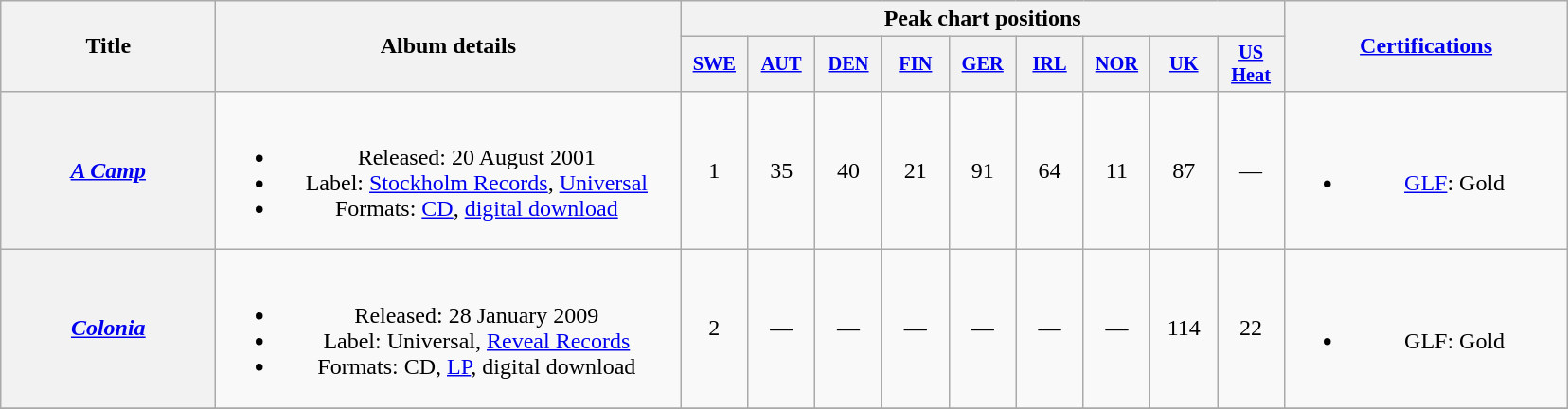<table class="wikitable plainrowheaders" style="text-align:center;" border="1">
<tr>
<th scope="col" rowspan="2" style="width:9em;">Title</th>
<th scope="col" rowspan="2" style="width:20em;">Album details</th>
<th scope="col" colspan="9">Peak chart positions</th>
<th scope="col" rowspan="2" style="width:12em;"><a href='#'>Certifications</a></th>
</tr>
<tr>
<th style="width:3em;font-size:85%"><a href='#'>SWE</a><br></th>
<th style="width:3em;font-size:85%"><a href='#'>AUT</a><br></th>
<th style="width:3em;font-size:85%"><a href='#'>DEN</a><br></th>
<th style="width:3em;font-size:85%"><a href='#'>FIN</a><br></th>
<th style="width:3em;font-size:85%"><a href='#'>GER</a><br></th>
<th style="width:3em;font-size:85%"><a href='#'>IRL</a><br></th>
<th style="width:3em;font-size:85%"><a href='#'>NOR</a><br></th>
<th style="width:3em;font-size:85%"><a href='#'>UK</a><br></th>
<th style="width:3em;font-size:85%"><a href='#'>US Heat</a><br></th>
</tr>
<tr>
<th scope="row"><em><a href='#'>A Camp</a></em></th>
<td><br><ul><li>Released: 20 August 2001</li><li>Label: <a href='#'>Stockholm Records</a>, <a href='#'>Universal</a></li><li>Formats: <a href='#'>CD</a>, <a href='#'>digital download</a></li></ul></td>
<td>1</td>
<td>35</td>
<td>40</td>
<td>21</td>
<td>91</td>
<td>64</td>
<td>11</td>
<td>87</td>
<td>—</td>
<td><br><ul><li><a href='#'>GLF</a>: Gold</li></ul></td>
</tr>
<tr>
<th scope="row"><em><a href='#'>Colonia</a></em></th>
<td><br><ul><li>Released: 28 January 2009</li><li>Label: Universal, <a href='#'>Reveal Records</a></li><li>Formats: CD, <a href='#'>LP</a>, digital download</li></ul></td>
<td>2</td>
<td>—</td>
<td>—</td>
<td>—</td>
<td>—</td>
<td>—</td>
<td>—</td>
<td>114</td>
<td>22</td>
<td><br><ul><li>GLF: Gold</li></ul></td>
</tr>
<tr>
</tr>
</table>
